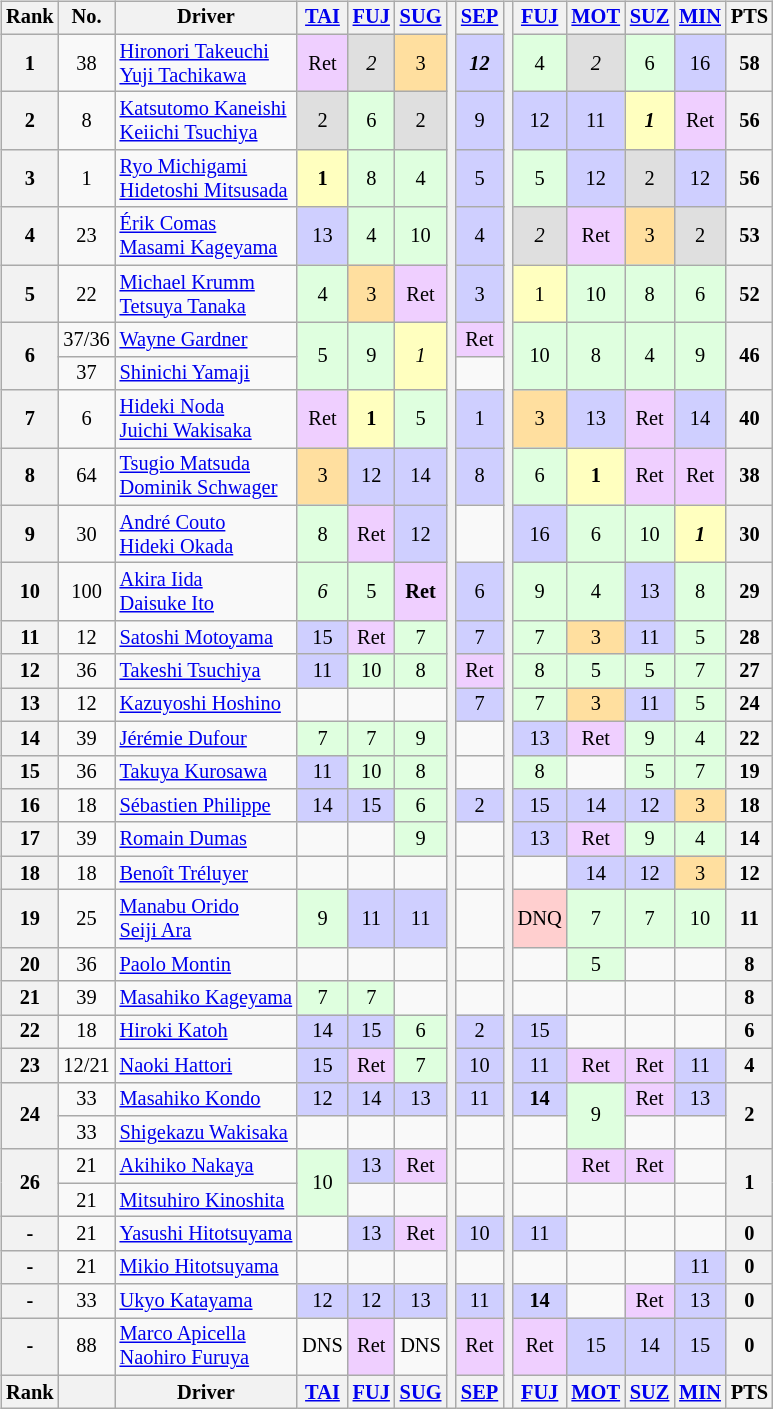<table>
<tr>
<td><br><table class="wikitable" style="font-size:85%; text-align:center">
<tr>
<th>Rank</th>
<th>No.</th>
<th>Driver</th>
<th><a href='#'>TAI</a><br></th>
<th><a href='#'>FUJ</a><br></th>
<th><a href='#'>SUG</a><br></th>
<th rowspan="34"></th>
<th><a href='#'>SEP</a><br></th>
<th rowspan="34"></th>
<th><a href='#'>FUJ</a><br></th>
<th><a href='#'>MOT</a><br></th>
<th><a href='#'>SUZ</a><br></th>
<th><a href='#'>MIN</a><br></th>
<th>PTS</th>
</tr>
<tr>
<th>1</th>
<td>38</td>
<td align="left"> <a href='#'>Hironori Takeuchi</a><br> <a href='#'>Yuji Tachikawa</a></td>
<td style="background:#EFCFFF;">Ret</td>
<td style="background:#DFDFDF;"><em>2</em></td>
<td style="background:#FFDF9F;">3</td>
<td style="background:#CFCFFF;"><strong><em>12</em></strong></td>
<td style="background:#DFFFDF;">4</td>
<td style="background:#DFDFDF;"><em>2</em></td>
<td style="background:#DFFFDF;">6</td>
<td style="background:#CFCFFF;">16</td>
<th>58</th>
</tr>
<tr>
<th>2</th>
<td>8</td>
<td align="left"> <a href='#'>Katsutomo Kaneishi</a><br> <a href='#'>Keiichi Tsuchiya</a></td>
<td style="background:#DFDFDF;">2</td>
<td style="background:#DFFFDF;">6</td>
<td style="background:#DFDFDF;">2</td>
<td style="background:#CFCFFF;">9</td>
<td style="background:#CFCFFF;">12</td>
<td style="background:#CFCFFF;">11</td>
<td style="background:#FFFFBF;"><strong><em>1</em></strong></td>
<td style="background:#EFCFFF;">Ret</td>
<th>56</th>
</tr>
<tr>
<th>3</th>
<td>1</td>
<td align="left"> <a href='#'>Ryo Michigami</a><br> <a href='#'>Hidetoshi Mitsusada</a></td>
<td style="background:#FFFFBF;"><strong>1</strong></td>
<td style="background:#DFFFDF;">8</td>
<td style="background:#DFFFDF;">4</td>
<td style="background:#CFCFFF;">5</td>
<td style="background:#DFFFDF;">5</td>
<td style="background:#CFCFFF;">12</td>
<td style="background:#DFDFDF;">2</td>
<td style="background:#CFCFFF;">12</td>
<th>56</th>
</tr>
<tr>
<th>4</th>
<td>23</td>
<td align="left"> <a href='#'>Érik Comas</a><br> <a href='#'>Masami Kageyama</a></td>
<td style="background:#CFCFFF;">13</td>
<td style="background:#DFFFDF;">4</td>
<td style="background:#DFFFDF;">10</td>
<td style="background:#CFCFFF;">4</td>
<td style="background:#DFDFDF;"><em>2</em></td>
<td style="background:#EFCFFF;">Ret</td>
<td style="background:#FFDF9F;">3</td>
<td style="background:#DFDFDF;">2</td>
<th>53</th>
</tr>
<tr>
<th>5</th>
<td>22</td>
<td align="left"> <a href='#'>Michael Krumm</a><br> <a href='#'>Tetsuya Tanaka</a></td>
<td style="background:#DFFFDF;">4</td>
<td style="background:#FFDF9F;">3</td>
<td style="background:#EFCFFF;">Ret</td>
<td style="background:#CFCFFF;">3</td>
<td style="background:#FFFFBF;">1</td>
<td style="background:#DFFFDF;">10</td>
<td style="background:#DFFFDF;">8</td>
<td style="background:#DFFFDF;">6</td>
<th>52</th>
</tr>
<tr>
<th rowspan="2">6</th>
<td>37/36</td>
<td align="left"> <a href='#'>Wayne Gardner</a></td>
<td rowspan="2" style="background:#DFFFDF;">5</td>
<td rowspan="2" style="background:#DFFFDF;">9</td>
<td rowspan="2" style="background:#FFFFBF;"><em>1</em></td>
<td style="background:#EFCFFF;">Ret</td>
<td rowspan="2" style="background:#DFFFDF;">10</td>
<td rowspan="2" style="background:#DFFFDF;">8</td>
<td rowspan="2" style="background:#DFFFDF;">4</td>
<td rowspan="2" style="background:#DFFFDF;">9</td>
<th rowspan="2">46</th>
</tr>
<tr>
<td>37</td>
<td align="left"> <a href='#'>Shinichi Yamaji</a></td>
<td></td>
</tr>
<tr>
<th>7</th>
<td>6</td>
<td align="left"> <a href='#'>Hideki Noda</a><br> <a href='#'>Juichi Wakisaka</a></td>
<td style="background:#EFCFFF;">Ret</td>
<td style="background:#FFFFBF;"><strong>1</strong></td>
<td style="background:#DFFFDF;">5</td>
<td style="background:#CFCFFF;">1</td>
<td style="background:#FFDF9F;">3</td>
<td style="background:#CFCFFF;">13</td>
<td style="background:#EFCFFF;">Ret</td>
<td style="background:#CFCFFF;">14</td>
<th>40</th>
</tr>
<tr>
<th>8</th>
<td>64</td>
<td align="left"> <a href='#'>Tsugio Matsuda</a><br> <a href='#'>Dominik Schwager</a></td>
<td style="background:#FFDF9F;">3</td>
<td style="background:#CFCFFF;">12</td>
<td style="background:#CFCFFF;">14</td>
<td style="background:#CFCFFF;">8</td>
<td style="background:#DFFFDF;">6</td>
<td style="background:#FFFFBF;"><strong>1</strong></td>
<td style="background:#EFCFFF;">Ret</td>
<td style="background:#EFCFFF;">Ret</td>
<th>38</th>
</tr>
<tr>
<th>9</th>
<td>30</td>
<td align="left"> <a href='#'>André Couto</a><br> <a href='#'>Hideki Okada</a></td>
<td style="background:#DFFFDF;">8</td>
<td style="background:#EFCFFF;">Ret</td>
<td style="background:#CFCFFF;">12</td>
<td></td>
<td style="background:#CFCFFF;">16</td>
<td style="background:#DFFFDF;">6</td>
<td style="background:#DFFFDF;">10</td>
<td style="background:#FFFFBF;"><strong><em>1</em></strong></td>
<th>30</th>
</tr>
<tr>
<th>10</th>
<td>100</td>
<td align="left"> <a href='#'>Akira Iida</a><br> <a href='#'>Daisuke Ito</a></td>
<td style="background:#DFFFDF;"><em>6</em></td>
<td style="background:#DFFFDF;">5</td>
<td style="background:#EFCFFF;"><strong>Ret</strong></td>
<td style="background:#CFCFFF;">6</td>
<td style="background:#DFFFDF;">9</td>
<td style="background:#DFFFDF;">4</td>
<td style="background:#CFCFFF;">13</td>
<td style="background:#DFFFDF;">8</td>
<th>29</th>
</tr>
<tr>
<th>11</th>
<td>12</td>
<td align="left"> <a href='#'>Satoshi Motoyama</a></td>
<td style="background:#CFCFFF;">15</td>
<td style="background:#EFCFFF;">Ret</td>
<td style="background:#DFFFDF;">7</td>
<td style="background:#CFCFFF;">7</td>
<td style="background:#DFFFDF;">7</td>
<td style="background:#FFDF9F;">3</td>
<td style="background:#CFCFFF;">11</td>
<td style="background:#DFFFDF;">5</td>
<th>28</th>
</tr>
<tr>
<th>12</th>
<td>36</td>
<td align="left"> <a href='#'>Takeshi Tsuchiya</a></td>
<td style="background:#CFCFFF;">11</td>
<td style="background:#DFFFDF;">10</td>
<td style="background:#DFFFDF;">8</td>
<td style="background:#EFCFFF;">Ret</td>
<td style="background:#DFFFDF;">8</td>
<td style="background:#DFFFDF;">5</td>
<td style="background:#DFFFDF;">5</td>
<td style="background:#DFFFDF;">7</td>
<th>27</th>
</tr>
<tr>
<th>13</th>
<td>12</td>
<td align="left"> <a href='#'>Kazuyoshi Hoshino</a></td>
<td></td>
<td></td>
<td></td>
<td style="background:#CFCFFF;">7</td>
<td style="background:#DFFFDF;">7</td>
<td style="background:#FFDF9F;">3</td>
<td style="background:#CFCFFF;">11</td>
<td style="background:#DFFFDF;">5</td>
<th>24</th>
</tr>
<tr>
<th>14</th>
<td>39</td>
<td align="left"> <a href='#'>Jérémie Dufour</a></td>
<td style="background:#DFFFDF;">7</td>
<td style="background:#DFFFDF;">7</td>
<td style="background:#DFFFDF;">9</td>
<td></td>
<td style="background:#CFCFFF;">13</td>
<td style="background:#EFCFFF;">Ret</td>
<td style="background:#DFFFDF;">9</td>
<td style="background:#DFFFDF;">4</td>
<th>22</th>
</tr>
<tr>
<th>15</th>
<td>36</td>
<td align="left"> <a href='#'>Takuya Kurosawa</a></td>
<td style="background:#CFCFFF;">11</td>
<td style="background:#DFFFDF;">10</td>
<td style="background:#DFFFDF;">8</td>
<td></td>
<td style="background:#DFFFDF;">8</td>
<td></td>
<td style="background:#DFFFDF;">5</td>
<td style="background:#DFFFDF;">7</td>
<th>19</th>
</tr>
<tr>
<th>16</th>
<td>18</td>
<td align="left"> <a href='#'>Sébastien Philippe</a></td>
<td style="background:#CFCFFF;">14</td>
<td style="background:#CFCFFF;">15</td>
<td style="background:#DFFFDF;">6</td>
<td style="background:#CFCFFF;">2</td>
<td style="background:#CFCFFF;">15</td>
<td style="background:#CFCFFF;">14</td>
<td style="background:#CFCFFF;">12</td>
<td style="background:#FFDF9F;">3</td>
<th>18</th>
</tr>
<tr>
<th>17</th>
<td>39</td>
<td align="left"> <a href='#'>Romain Dumas</a></td>
<td></td>
<td></td>
<td style="background:#DFFFDF;">9</td>
<td></td>
<td style="background:#CFCFFF;">13</td>
<td style="background:#EFCFFF;">Ret</td>
<td style="background:#DFFFDF;">9</td>
<td style="background:#DFFFDF;">4</td>
<th>14</th>
</tr>
<tr>
<th>18</th>
<td>18</td>
<td align="left"> <a href='#'>Benoît Tréluyer</a></td>
<td></td>
<td></td>
<td></td>
<td></td>
<td></td>
<td style="background:#CFCFFF;">14</td>
<td style="background:#CFCFFF;">12</td>
<td style="background:#FFDF9F;">3</td>
<th>12</th>
</tr>
<tr>
<th>19</th>
<td>25</td>
<td align="left"> <a href='#'>Manabu Orido</a><br> <a href='#'>Seiji Ara</a></td>
<td style="background:#DFFFDF;">9</td>
<td style="background:#CFCFFF;">11</td>
<td style="background:#CFCFFF;">11</td>
<td></td>
<td style="background:#FFCFCF;">DNQ</td>
<td style="background:#DFFFDF;">7</td>
<td style="background:#DFFFDF;">7</td>
<td style="background:#DFFFDF;">10</td>
<th>11</th>
</tr>
<tr>
<th>20</th>
<td>36</td>
<td align="left"> <a href='#'>Paolo Montin</a></td>
<td></td>
<td></td>
<td></td>
<td></td>
<td></td>
<td style="background:#DFFFDF;">5</td>
<td></td>
<td></td>
<th>8</th>
</tr>
<tr>
<th>21</th>
<td>39</td>
<td align="left"> <a href='#'>Masahiko Kageyama</a></td>
<td style="background:#DFFFDF;">7</td>
<td style="background:#DFFFDF;">7</td>
<td></td>
<td></td>
<td></td>
<td></td>
<td></td>
<td></td>
<th>8</th>
</tr>
<tr>
<th>22</th>
<td>18</td>
<td align="left"> <a href='#'>Hiroki Katoh</a></td>
<td style="background:#CFCFFF;">14</td>
<td style="background:#CFCFFF;">15</td>
<td style="background:#DFFFDF;">6</td>
<td style="background:#CFCFFF;">2</td>
<td style="background:#CFCFFF;">15</td>
<td></td>
<td></td>
<td></td>
<th>6</th>
</tr>
<tr>
<th>23</th>
<td>12/21</td>
<td align="left"> <a href='#'>Naoki Hattori</a></td>
<td style="background:#CFCFFF;">15</td>
<td style="background:#EFCFFF;">Ret</td>
<td style="background:#DFFFDF;">7</td>
<td style="background:#CFCFFF;">10</td>
<td style="background:#CFCFFF;">11</td>
<td style="background:#EFCFFF;">Ret</td>
<td style="background:#EFCFFF;">Ret</td>
<td style="background:#CFCFFF;">11</td>
<th>4</th>
</tr>
<tr>
<th rowspan="2">24</th>
<td>33</td>
<td align="left"> <a href='#'>Masahiko Kondo</a></td>
<td style="background:#CFCFFF;">12</td>
<td style="background:#CFCFFF;">14</td>
<td style="background:#CFCFFF;">13</td>
<td style="background:#CFCFFF;">11</td>
<td style="background:#CFCFFF;"><strong>14</strong></td>
<td rowspan="2" style="background:#DFFFDF;">9</td>
<td style="background:#EFCFFF;">Ret</td>
<td style="background:#CFCFFF;">13</td>
<th rowspan="2">2</th>
</tr>
<tr>
<td>33</td>
<td align="left"> <a href='#'>Shigekazu Wakisaka</a></td>
<td></td>
<td></td>
<td></td>
<td></td>
<td></td>
<td></td>
<td></td>
</tr>
<tr>
<th rowspan="2">26</th>
<td>21</td>
<td align="left"> <a href='#'>Akihiko Nakaya</a></td>
<td rowspan="2" style="background:#DFFFDF;">10</td>
<td style="background:#CFCFFF;">13</td>
<td style="background:#EFCFFF;">Ret</td>
<td></td>
<td></td>
<td style="background:#EFCFFF;">Ret</td>
<td style="background:#EFCFFF;">Ret</td>
<td></td>
<th rowspan="2">1</th>
</tr>
<tr>
<td>21</td>
<td align="left"> <a href='#'>Mitsuhiro Kinoshita</a></td>
<td></td>
<td></td>
<td></td>
<td></td>
<td></td>
<td></td>
<td></td>
</tr>
<tr>
<th>-</th>
<td>21</td>
<td align="left"> <a href='#'>Yasushi Hitotsuyama</a></td>
<td></td>
<td style="background:#CFCFFF;">13</td>
<td style="background:#EFCFFF;">Ret</td>
<td style="background:#CFCFFF;">10</td>
<td style="background:#CFCFFF;">11</td>
<td></td>
<td></td>
<td></td>
<th>0</th>
</tr>
<tr>
<th>-</th>
<td>21</td>
<td align="left"> <a href='#'>Mikio Hitotsuyama</a></td>
<td></td>
<td></td>
<td></td>
<td></td>
<td></td>
<td></td>
<td></td>
<td style="background:#CFCFFF;">11</td>
<th>0</th>
</tr>
<tr>
<th>-</th>
<td>33</td>
<td align="left"> <a href='#'>Ukyo Katayama</a></td>
<td style="background:#CFCFFF;">12</td>
<td style="background:#CFCFFF;">12</td>
<td style="background:#CFCFFF;">13</td>
<td style="background:#CFCFFF;">11</td>
<td style="background:#CFCFFF;"><strong>14</strong></td>
<td></td>
<td style="background:#EFCFFF;">Ret</td>
<td style="background:#CFCFFF;">13</td>
<th>0</th>
</tr>
<tr>
<th>-</th>
<td>88</td>
<td align="left"> <a href='#'>Marco Apicella</a><br> <a href='#'>Naohiro Furuya</a></td>
<td>DNS</td>
<td style="background:#EFCFFF;">Ret</td>
<td>DNS</td>
<td style="background:#EFCFFF;">Ret</td>
<td style="background:#EFCFFF;">Ret</td>
<td style="background:#CFCFFF;">15</td>
<td style="background:#CFCFFF;">14</td>
<td style="background:#CFCFFF;">15</td>
<th>0</th>
</tr>
<tr>
<th>Rank</th>
<th></th>
<th>Driver</th>
<th><a href='#'>TAI</a><br></th>
<th><a href='#'>FUJ</a><br></th>
<th><a href='#'>SUG</a><br></th>
<th><a href='#'>SEP</a><br></th>
<th><a href='#'>FUJ</a><br></th>
<th><a href='#'>MOT</a><br></th>
<th><a href='#'>SUZ</a><br></th>
<th><a href='#'>MIN</a><br></th>
<th>PTS</th>
</tr>
</table>
</td>
<td valign="top"><br></td>
</tr>
</table>
